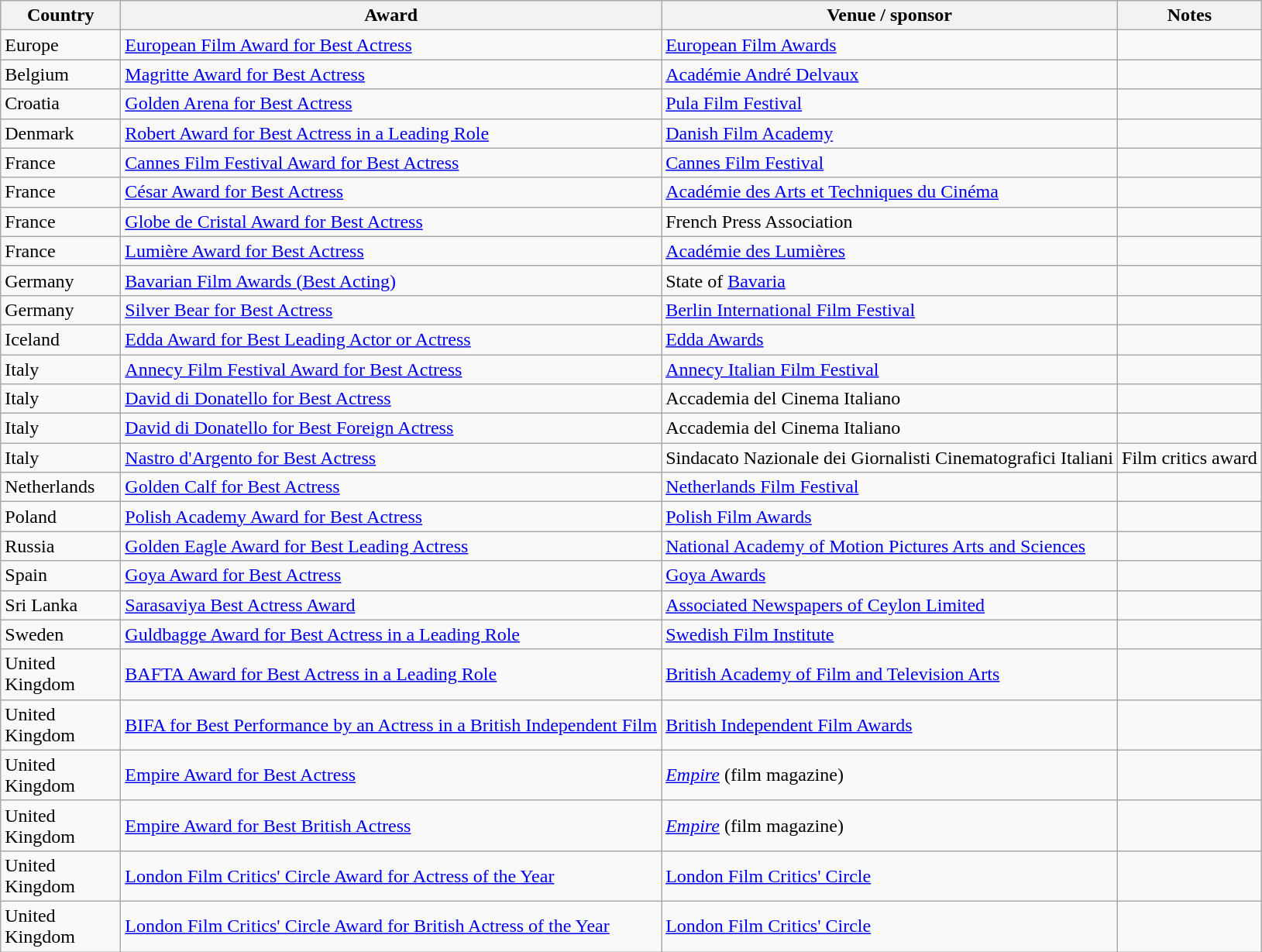<table class="wikitable sortable">
<tr>
<th style="width:6em;">Country</th>
<th>Award</th>
<th>Venue / sponsor</th>
<th>Notes</th>
</tr>
<tr>
<td>Europe</td>
<td><a href='#'>European Film Award for Best Actress</a></td>
<td><a href='#'>European Film Awards</a></td>
<td></td>
</tr>
<tr>
<td>Belgium</td>
<td><a href='#'>Magritte Award for Best Actress</a></td>
<td><a href='#'>Académie André Delvaux</a></td>
<td></td>
</tr>
<tr>
<td>Croatia</td>
<td><a href='#'>Golden Arena for Best Actress</a></td>
<td><a href='#'>Pula Film Festival</a></td>
<td></td>
</tr>
<tr>
<td>Denmark</td>
<td><a href='#'>Robert Award for Best Actress in a Leading Role</a></td>
<td><a href='#'>Danish Film Academy</a></td>
<td></td>
</tr>
<tr>
<td>France</td>
<td><a href='#'>Cannes Film Festival Award for Best Actress</a></td>
<td><a href='#'>Cannes Film Festival</a></td>
<td></td>
</tr>
<tr>
<td>France</td>
<td><a href='#'>César Award for Best Actress</a></td>
<td><a href='#'>Académie des Arts et Techniques du Cinéma</a></td>
<td></td>
</tr>
<tr>
<td>France</td>
<td><a href='#'>Globe de Cristal Award for Best Actress</a></td>
<td>French Press Association</td>
<td></td>
</tr>
<tr>
<td>France</td>
<td><a href='#'>Lumière Award for Best Actress</a></td>
<td><a href='#'>Académie des Lumières</a></td>
<td></td>
</tr>
<tr>
<td>Germany</td>
<td><a href='#'>Bavarian Film Awards (Best Acting)</a></td>
<td>State of <a href='#'>Bavaria</a></td>
<td></td>
</tr>
<tr>
<td>Germany</td>
<td><a href='#'>Silver Bear for Best Actress</a></td>
<td><a href='#'>Berlin International Film Festival</a></td>
<td></td>
</tr>
<tr>
<td>Iceland</td>
<td><a href='#'>Edda Award for Best Leading Actor or Actress</a></td>
<td><a href='#'>Edda Awards</a></td>
<td></td>
</tr>
<tr>
<td>Italy</td>
<td><a href='#'>Annecy Film Festival Award for Best Actress</a></td>
<td><a href='#'>Annecy Italian Film Festival</a></td>
<td></td>
</tr>
<tr>
<td>Italy</td>
<td><a href='#'>David di Donatello for Best Actress</a></td>
<td>Accademia del Cinema Italiano</td>
<td></td>
</tr>
<tr>
<td>Italy</td>
<td><a href='#'>David di Donatello for Best Foreign Actress</a></td>
<td>Accademia del Cinema Italiano</td>
<td></td>
</tr>
<tr>
<td>Italy</td>
<td><a href='#'>Nastro d'Argento for Best Actress</a></td>
<td>Sindacato Nazionale dei Giornalisti Cinematografici Italiani</td>
<td>Film critics award</td>
</tr>
<tr>
<td>Netherlands</td>
<td><a href='#'>Golden Calf for Best Actress</a></td>
<td><a href='#'>Netherlands Film Festival</a></td>
<td></td>
</tr>
<tr>
<td>Poland</td>
<td><a href='#'>Polish Academy Award for Best Actress</a></td>
<td><a href='#'>Polish Film Awards</a></td>
<td></td>
</tr>
<tr>
<td>Russia</td>
<td><a href='#'>Golden Eagle Award for Best Leading Actress</a></td>
<td><a href='#'>National Academy of Motion Pictures Arts and Sciences</a></td>
<td></td>
</tr>
<tr>
<td>Spain</td>
<td><a href='#'>Goya Award for Best Actress</a></td>
<td><a href='#'>Goya Awards</a></td>
<td></td>
</tr>
<tr>
<td>Sri Lanka</td>
<td><a href='#'>Sarasaviya Best Actress Award</a></td>
<td><a href='#'>Associated Newspapers of Ceylon Limited</a></td>
<td></td>
</tr>
<tr>
<td>Sweden</td>
<td><a href='#'>Guldbagge Award for Best Actress in a Leading Role</a></td>
<td><a href='#'>Swedish Film Institute</a></td>
<td></td>
</tr>
<tr>
<td>United Kingdom</td>
<td><a href='#'>BAFTA Award for Best Actress in a Leading Role</a></td>
<td><a href='#'>British Academy of Film and Television Arts</a></td>
<td></td>
</tr>
<tr>
<td>United Kingdom</td>
<td><a href='#'>BIFA for Best Performance by an Actress in a British Independent Film</a></td>
<td><a href='#'>British Independent Film Awards</a></td>
<td></td>
</tr>
<tr>
<td>United Kingdom</td>
<td><a href='#'>Empire Award for Best Actress</a></td>
<td><em><a href='#'>Empire</a></em> (film magazine)</td>
<td></td>
</tr>
<tr>
<td>United Kingdom</td>
<td><a href='#'>Empire Award for Best British Actress</a></td>
<td><em><a href='#'>Empire</a></em> (film magazine)</td>
<td></td>
</tr>
<tr>
<td>United Kingdom</td>
<td><a href='#'>London Film Critics' Circle Award for Actress of the Year</a></td>
<td><a href='#'>London Film Critics' Circle</a></td>
<td></td>
</tr>
<tr>
<td>United Kingdom</td>
<td><a href='#'>London Film Critics' Circle Award for British Actress of the Year</a></td>
<td><a href='#'>London Film Critics' Circle</a></td>
<td></td>
</tr>
</table>
